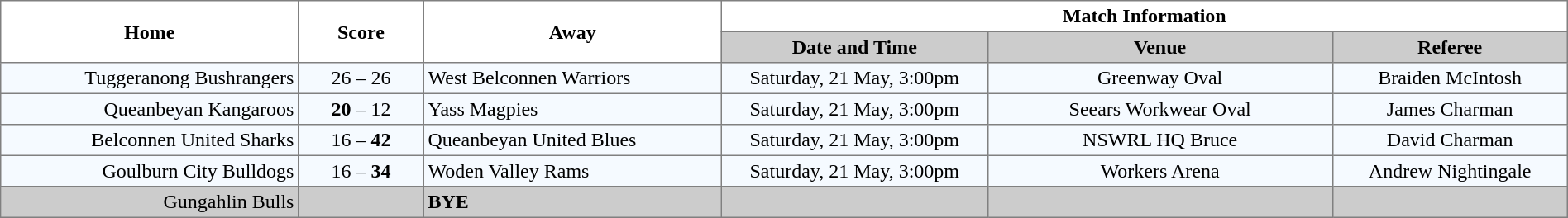<table border="1" cellpadding="3" cellspacing="0" width="100%" style="border-collapse:collapse;  text-align:center;">
<tr>
<th rowspan="2" width="19%">Home</th>
<th rowspan="2" width="8%">Score</th>
<th rowspan="2" width="19%">Away</th>
<th colspan="3">Match Information</th>
</tr>
<tr style="background:#CCCCCC">
<th width="17%">Date and Time</th>
<th width="22%">Venue</th>
<th width="50%">Referee</th>
</tr>
<tr style="text-align:center; background:#f5faff;">
<td align="right">Tuggeranong Bushrangers </td>
<td>26 – 26</td>
<td align="left"> West Belconnen Warriors</td>
<td>Saturday, 21 May, 3:00pm</td>
<td>Greenway Oval</td>
<td>Braiden McIntosh</td>
</tr>
<tr style="text-align:center; background:#f5faff;">
<td align="right">Queanbeyan Kangaroos </td>
<td><strong>20</strong> – 12</td>
<td align="left"> Yass Magpies</td>
<td>Saturday, 21 May, 3:00pm</td>
<td>Seears Workwear Oval</td>
<td>James Charman</td>
</tr>
<tr style="text-align:center; background:#f5faff;">
<td align="right">Belconnen United Sharks </td>
<td>16 – <strong>42</strong></td>
<td align="left"> Queanbeyan United Blues</td>
<td>Saturday, 21 May, 3:00pm</td>
<td>NSWRL HQ Bruce</td>
<td>David Charman</td>
</tr>
<tr style="text-align:center; background:#f5faff;">
<td align="right">Goulburn City Bulldogs </td>
<td>16 – <strong>34</strong></td>
<td align="left"> Woden Valley Rams</td>
<td>Saturday, 21 May, 3:00pm</td>
<td>Workers Arena</td>
<td>Andrew Nightingale</td>
</tr>
<tr style="text-align:center; background:#CCCCCC;">
<td align="right">Gungahlin Bulls </td>
<td></td>
<td align="left"><strong>BYE</strong></td>
<td></td>
<td></td>
<td></td>
</tr>
</table>
